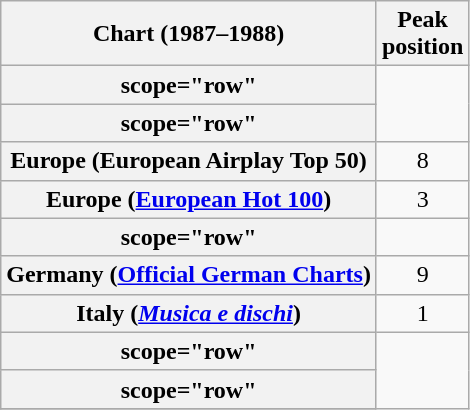<table class="wikitable sortable plainrowheaders">
<tr>
<th>Chart (1987–1988)</th>
<th>Peak<br>position</th>
</tr>
<tr>
<th>scope="row"</th>
</tr>
<tr>
<th>scope="row"</th>
</tr>
<tr>
<th scope="row">Europe (European Airplay Top 50)</th>
<td align="center">8</td>
</tr>
<tr>
<th scope="row">Europe (<a href='#'>European Hot 100</a>)</th>
<td align="center">3</td>
</tr>
<tr>
<th>scope="row"</th>
</tr>
<tr>
<th scope="row">Germany (<a href='#'>Official German Charts</a>)</th>
<td align="center">9</td>
</tr>
<tr>
<th scope="row">Italy (<em><a href='#'>Musica e dischi</a></em>)</th>
<td align="center">1</td>
</tr>
<tr>
<th>scope="row"</th>
</tr>
<tr>
<th>scope="row"</th>
</tr>
<tr>
</tr>
</table>
